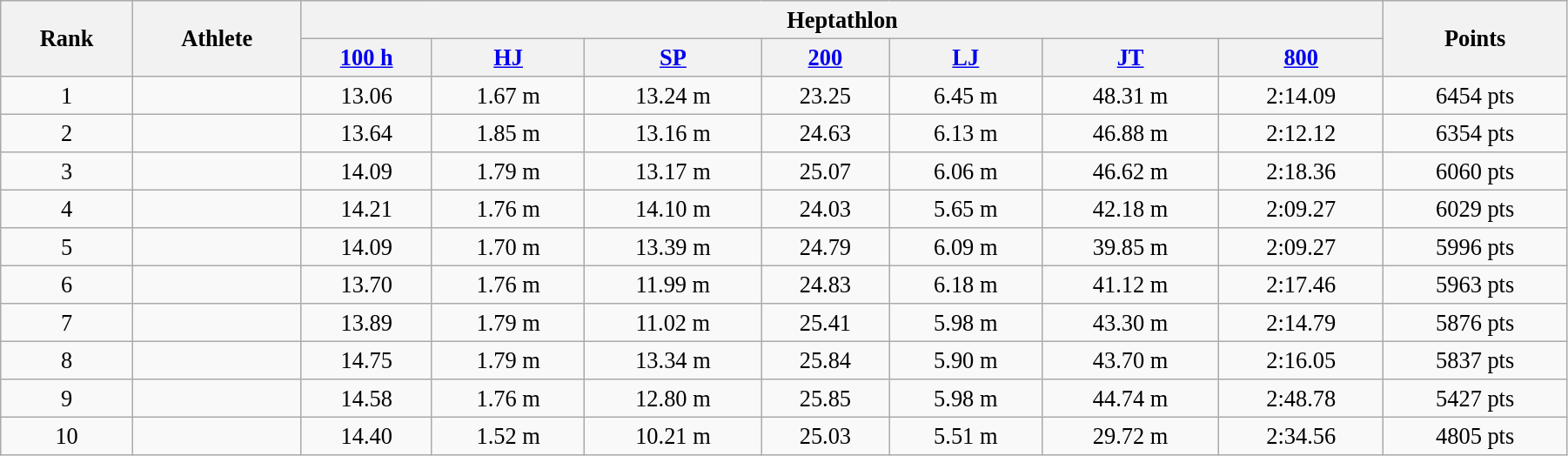<table class="wikitable" style=" text-align:center; font-size:110%;" width="95%">
<tr>
<th rowspan="2">Rank</th>
<th rowspan="2">Athlete</th>
<th colspan="7">Heptathlon</th>
<th rowspan="2">Points</th>
</tr>
<tr>
<th><a href='#'>100 h</a></th>
<th><a href='#'>HJ</a></th>
<th><a href='#'>SP</a></th>
<th><a href='#'>200</a></th>
<th><a href='#'>LJ</a></th>
<th><a href='#'>JT</a></th>
<th><a href='#'>800</a></th>
</tr>
<tr>
<td>1</td>
<td align=left></td>
<td>13.06</td>
<td>1.67 m</td>
<td>13.24 m</td>
<td>23.25</td>
<td>6.45 m</td>
<td>48.31 m</td>
<td>2:14.09</td>
<td>6454 pts</td>
</tr>
<tr>
<td>2</td>
<td align=left></td>
<td>13.64</td>
<td>1.85 m</td>
<td>13.16 m</td>
<td>24.63</td>
<td>6.13 m</td>
<td>46.88 m</td>
<td>2:12.12</td>
<td>6354 pts</td>
</tr>
<tr>
<td>3</td>
<td align=left></td>
<td>14.09</td>
<td>1.79 m</td>
<td>13.17 m</td>
<td>25.07</td>
<td>6.06 m</td>
<td>46.62 m</td>
<td>2:18.36</td>
<td>6060 pts</td>
</tr>
<tr>
<td>4</td>
<td align=left></td>
<td>14.21</td>
<td>1.76 m</td>
<td>14.10 m</td>
<td>24.03</td>
<td>5.65 m</td>
<td>42.18 m</td>
<td>2:09.27</td>
<td>6029 pts</td>
</tr>
<tr>
<td>5</td>
<td align=left></td>
<td>14.09</td>
<td>1.70 m</td>
<td>13.39 m</td>
<td>24.79</td>
<td>6.09 m</td>
<td>39.85 m</td>
<td>2:09.27</td>
<td>5996 pts</td>
</tr>
<tr>
<td>6</td>
<td align=left></td>
<td>13.70</td>
<td>1.76 m</td>
<td>11.99 m</td>
<td>24.83</td>
<td>6.18 m</td>
<td>41.12 m</td>
<td>2:17.46</td>
<td>5963 pts</td>
</tr>
<tr>
<td>7</td>
<td align=left></td>
<td>13.89</td>
<td>1.79 m</td>
<td>11.02 m</td>
<td>25.41</td>
<td>5.98 m</td>
<td>43.30 m</td>
<td>2:14.79</td>
<td>5876 pts</td>
</tr>
<tr>
<td>8</td>
<td align=left></td>
<td>14.75</td>
<td>1.79 m</td>
<td>13.34 m</td>
<td>25.84</td>
<td>5.90 m</td>
<td>43.70 m</td>
<td>2:16.05</td>
<td>5837 pts</td>
</tr>
<tr>
<td>9</td>
<td align=left></td>
<td>14.58</td>
<td>1.76 m</td>
<td>12.80 m</td>
<td>25.85</td>
<td>5.98 m</td>
<td>44.74 m</td>
<td>2:48.78</td>
<td>5427 pts</td>
</tr>
<tr>
<td>10</td>
<td align=left></td>
<td>14.40</td>
<td>1.52 m</td>
<td>10.21 m</td>
<td>25.03</td>
<td>5.51 m</td>
<td>29.72 m</td>
<td>2:34.56</td>
<td>4805 pts</td>
</tr>
</table>
